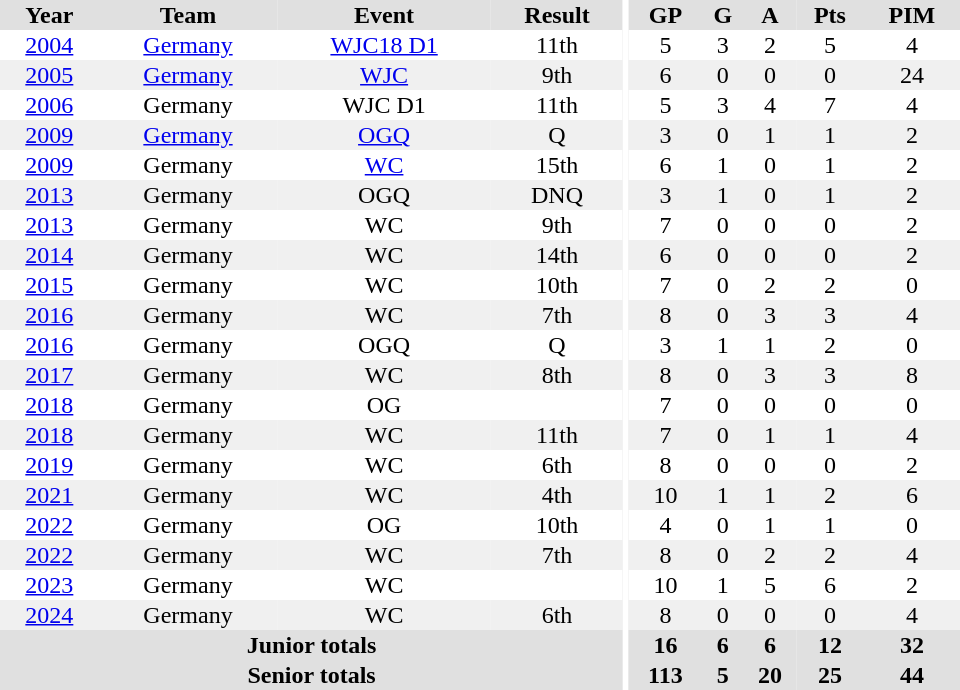<table border="0" cellpadding="1" cellspacing="0" ID="Table3" style="text-align:center; width:40em">
<tr ALIGN="center" bgcolor="#e0e0e0">
<th>Year</th>
<th>Team</th>
<th>Event</th>
<th>Result</th>
<th rowspan="99" bgcolor="#fff"></th>
<th>GP</th>
<th>G</th>
<th>A</th>
<th>Pts</th>
<th>PIM</th>
</tr>
<tr>
<td><a href='#'>2004</a></td>
<td><a href='#'>Germany</a></td>
<td><a href='#'>WJC18 D1</a></td>
<td>11th</td>
<td>5</td>
<td>3</td>
<td>2</td>
<td>5</td>
<td>4</td>
</tr>
<tr bgcolor="#f0f0f0">
<td><a href='#'>2005</a></td>
<td><a href='#'>Germany</a></td>
<td><a href='#'>WJC</a></td>
<td>9th</td>
<td>6</td>
<td>0</td>
<td>0</td>
<td>0</td>
<td>24</td>
</tr>
<tr>
<td><a href='#'>2006</a></td>
<td>Germany</td>
<td>WJC D1</td>
<td>11th</td>
<td>5</td>
<td>3</td>
<td>4</td>
<td>7</td>
<td>4</td>
</tr>
<tr bgcolor="#f0f0f0">
<td><a href='#'>2009</a></td>
<td><a href='#'>Germany</a></td>
<td><a href='#'>OGQ</a></td>
<td>Q</td>
<td>3</td>
<td>0</td>
<td>1</td>
<td>1</td>
<td>2</td>
</tr>
<tr>
<td><a href='#'>2009</a></td>
<td>Germany</td>
<td><a href='#'>WC</a></td>
<td>15th</td>
<td>6</td>
<td>1</td>
<td>0</td>
<td>1</td>
<td>2</td>
</tr>
<tr bgcolor="#f0f0f0">
<td><a href='#'>2013</a></td>
<td>Germany</td>
<td>OGQ</td>
<td>DNQ</td>
<td>3</td>
<td>1</td>
<td>0</td>
<td>1</td>
<td>2</td>
</tr>
<tr>
<td><a href='#'>2013</a></td>
<td>Germany</td>
<td>WC</td>
<td>9th</td>
<td>7</td>
<td>0</td>
<td>0</td>
<td>0</td>
<td>2</td>
</tr>
<tr bgcolor="#f0f0f0">
<td><a href='#'>2014</a></td>
<td>Germany</td>
<td>WC</td>
<td>14th</td>
<td>6</td>
<td>0</td>
<td>0</td>
<td>0</td>
<td>2</td>
</tr>
<tr>
<td><a href='#'>2015</a></td>
<td>Germany</td>
<td>WC</td>
<td>10th</td>
<td>7</td>
<td>0</td>
<td>2</td>
<td>2</td>
<td>0</td>
</tr>
<tr bgcolor="#f0f0f0">
<td><a href='#'>2016</a></td>
<td>Germany</td>
<td>WC</td>
<td>7th</td>
<td>8</td>
<td>0</td>
<td>3</td>
<td>3</td>
<td>4</td>
</tr>
<tr>
<td><a href='#'>2016</a></td>
<td>Germany</td>
<td>OGQ</td>
<td>Q</td>
<td>3</td>
<td>1</td>
<td>1</td>
<td>2</td>
<td>0</td>
</tr>
<tr bgcolor="#f0f0f0">
<td><a href='#'>2017</a></td>
<td>Germany</td>
<td>WC</td>
<td>8th</td>
<td>8</td>
<td>0</td>
<td>3</td>
<td>3</td>
<td>8</td>
</tr>
<tr>
<td><a href='#'>2018</a></td>
<td>Germany</td>
<td>OG</td>
<td></td>
<td>7</td>
<td>0</td>
<td>0</td>
<td>0</td>
<td>0</td>
</tr>
<tr bgcolor="#f0f0f0">
<td><a href='#'>2018</a></td>
<td>Germany</td>
<td>WC</td>
<td>11th</td>
<td>7</td>
<td>0</td>
<td>1</td>
<td>1</td>
<td>4</td>
</tr>
<tr>
<td><a href='#'>2019</a></td>
<td>Germany</td>
<td>WC</td>
<td>6th</td>
<td>8</td>
<td>0</td>
<td>0</td>
<td>0</td>
<td>2</td>
</tr>
<tr bgcolor="#f0f0f0">
<td><a href='#'>2021</a></td>
<td>Germany</td>
<td>WC</td>
<td>4th</td>
<td>10</td>
<td>1</td>
<td>1</td>
<td>2</td>
<td>6</td>
</tr>
<tr>
<td><a href='#'>2022</a></td>
<td>Germany</td>
<td>OG</td>
<td>10th</td>
<td>4</td>
<td>0</td>
<td>1</td>
<td>1</td>
<td>0</td>
</tr>
<tr bgcolor="#f0f0f0">
<td><a href='#'>2022</a></td>
<td>Germany</td>
<td>WC</td>
<td>7th</td>
<td>8</td>
<td>0</td>
<td>2</td>
<td>2</td>
<td>4</td>
</tr>
<tr>
<td><a href='#'>2023</a></td>
<td>Germany</td>
<td>WC</td>
<td></td>
<td>10</td>
<td>1</td>
<td>5</td>
<td>6</td>
<td>2</td>
</tr>
<tr bgcolor="#f0f0f0">
<td><a href='#'>2024</a></td>
<td>Germany</td>
<td>WC</td>
<td>6th</td>
<td>8</td>
<td>0</td>
<td>0</td>
<td>0</td>
<td>4</td>
</tr>
<tr bgcolor="#e0e0e0">
<th colspan="4">Junior totals</th>
<th>16</th>
<th>6</th>
<th>6</th>
<th>12</th>
<th>32</th>
</tr>
<tr bgcolor="#e0e0e0">
<th colspan="4">Senior totals</th>
<th>113</th>
<th>5</th>
<th>20</th>
<th>25</th>
<th>44</th>
</tr>
</table>
